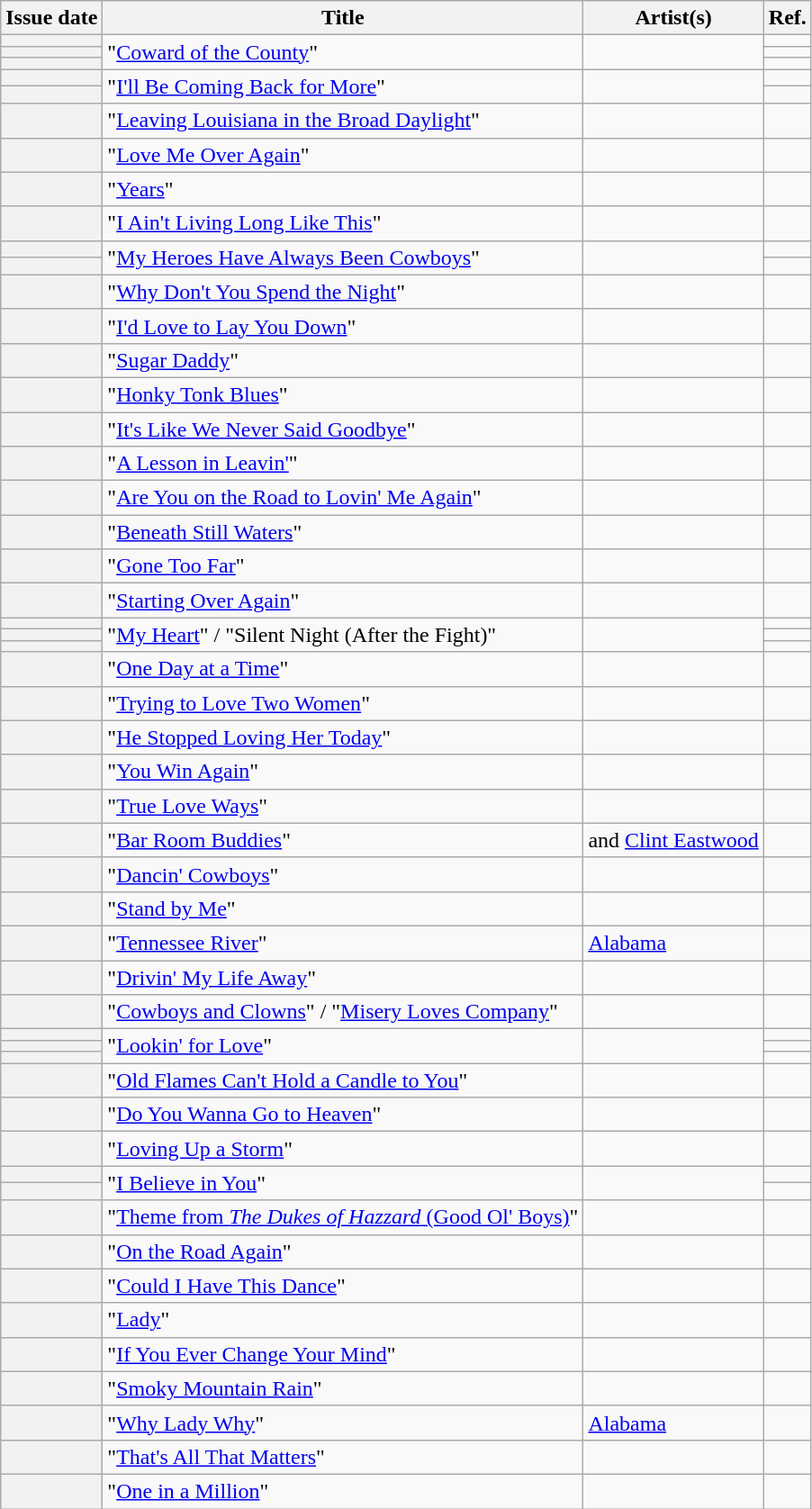<table class="wikitable sortable plainrowheaders">
<tr>
<th scope=col>Issue date</th>
<th scope=col>Title</th>
<th scope=col>Artist(s)</th>
<th scope=col class=unsortable>Ref.</th>
</tr>
<tr>
<th scope=row></th>
<td rowspan=3>"<a href='#'>Coward of the County</a>"</td>
<td rowspan=3></td>
<td style="text-align: center;"></td>
</tr>
<tr>
<th scope=row></th>
<td style="text-align: center;"></td>
</tr>
<tr>
<th scope=row></th>
<td style="text-align: center;"></td>
</tr>
<tr>
<th scope=row></th>
<td rowspan=2>"<a href='#'>I'll Be Coming Back for More</a>"</td>
<td rowspan=2></td>
<td style="text-align: center;"></td>
</tr>
<tr>
<th scope=row></th>
<td style="text-align: center;"></td>
</tr>
<tr>
<th scope=row></th>
<td>"<a href='#'>Leaving Louisiana in the Broad Daylight</a>"</td>
<td></td>
<td style="text-align: center;"></td>
</tr>
<tr>
<th scope=row></th>
<td>"<a href='#'>Love Me Over Again</a>"</td>
<td></td>
<td style="text-align: center;"></td>
</tr>
<tr>
<th scope=row></th>
<td>"<a href='#'>Years</a>"</td>
<td></td>
<td style="text-align: center;"></td>
</tr>
<tr>
<th scope=row></th>
<td>"<a href='#'>I Ain't Living Long Like This</a>"</td>
<td></td>
<td style="text-align: center;"></td>
</tr>
<tr>
<th scope=row></th>
<td rowspan=2>"<a href='#'>My Heroes Have Always Been Cowboys</a>"</td>
<td rowspan=2></td>
<td style="text-align: center;"></td>
</tr>
<tr>
<th scope=row></th>
<td style="text-align: center;"></td>
</tr>
<tr>
<th scope=row></th>
<td>"<a href='#'>Why Don't You Spend the Night</a>"</td>
<td></td>
<td style="text-align: center;"></td>
</tr>
<tr>
<th scope=row></th>
<td>"<a href='#'>I'd Love to Lay You Down</a>"</td>
<td></td>
<td style="text-align: center;"></td>
</tr>
<tr>
<th scope=row></th>
<td>"<a href='#'>Sugar Daddy</a>"</td>
<td></td>
<td style="text-align: center;"></td>
</tr>
<tr>
<th scope=row></th>
<td>"<a href='#'>Honky Tonk Blues</a>"</td>
<td></td>
<td style="text-align: center;"></td>
</tr>
<tr>
<th scope=row></th>
<td>"<a href='#'>It's Like We Never Said Goodbye</a>"</td>
<td></td>
<td style="text-align: center;"></td>
</tr>
<tr>
<th scope=row></th>
<td>"<a href='#'>A Lesson in Leavin'</a>"</td>
<td></td>
<td style="text-align: center;"></td>
</tr>
<tr>
<th scope=row></th>
<td>"<a href='#'>Are You on the Road to Lovin' Me Again</a>"</td>
<td></td>
<td style="text-align: center;"></td>
</tr>
<tr>
<th scope=row></th>
<td>"<a href='#'>Beneath Still Waters</a>"</td>
<td></td>
<td style="text-align: center;"></td>
</tr>
<tr>
<th scope=row></th>
<td>"<a href='#'>Gone Too Far</a>"</td>
<td></td>
<td style="text-align: center;"></td>
</tr>
<tr>
<th scope=row></th>
<td>"<a href='#'>Starting Over Again</a>"</td>
<td></td>
<td style="text-align: center;"></td>
</tr>
<tr>
<th scope=row></th>
<td rowspan=3>"<a href='#'>My Heart</a>" / "Silent Night (After the Fight)"</td>
<td rowspan=3></td>
<td style="text-align: center;"></td>
</tr>
<tr>
<th scope=row></th>
<td style="text-align: center;"></td>
</tr>
<tr>
<th scope=row></th>
<td style="text-align: center;"></td>
</tr>
<tr>
<th scope=row></th>
<td>"<a href='#'>One Day at a Time</a>"</td>
<td></td>
<td style="text-align: center;"></td>
</tr>
<tr>
<th scope=row></th>
<td>"<a href='#'>Trying to Love Two Women</a>"</td>
<td></td>
<td style="text-align: center;"></td>
</tr>
<tr>
<th scope=row></th>
<td>"<a href='#'>He Stopped Loving Her Today</a>"</td>
<td></td>
<td style="text-align: center;"></td>
</tr>
<tr>
<th scope=row></th>
<td>"<a href='#'>You Win Again</a>"</td>
<td></td>
<td style="text-align: center;"></td>
</tr>
<tr>
<th scope=row></th>
<td>"<a href='#'>True Love Ways</a>"</td>
<td></td>
<td style="text-align: center;"></td>
</tr>
<tr>
<th scope=row></th>
<td>"<a href='#'>Bar Room Buddies</a>"</td>
<td> and <a href='#'>Clint Eastwood</a></td>
<td style="text-align: center;"></td>
</tr>
<tr>
<th scope=row></th>
<td>"<a href='#'>Dancin' Cowboys</a>"</td>
<td></td>
<td style="text-align: center;"></td>
</tr>
<tr>
<th scope=row></th>
<td>"<a href='#'>Stand by Me</a>"</td>
<td></td>
<td style="text-align: center;"></td>
</tr>
<tr>
<th scope=row></th>
<td>"<a href='#'>Tennessee River</a>"</td>
<td><a href='#'>Alabama</a></td>
<td style="text-align: center;"></td>
</tr>
<tr>
<th scope=row></th>
<td>"<a href='#'>Drivin' My Life Away</a>"</td>
<td></td>
<td style="text-align: center;"></td>
</tr>
<tr>
<th scope=row></th>
<td>"<a href='#'>Cowboys and Clowns</a>" / "<a href='#'>Misery Loves Company</a>"</td>
<td></td>
<td style="text-align: center;"></td>
</tr>
<tr>
<th scope=row></th>
<td rowspan=3>"<a href='#'>Lookin' for Love</a>"</td>
<td rowspan=3></td>
<td style="text-align: center;"></td>
</tr>
<tr>
<th scope=row></th>
<td style="text-align: center;"></td>
</tr>
<tr>
<th scope=row></th>
<td style="text-align: center;"></td>
</tr>
<tr>
<th scope=row></th>
<td>"<a href='#'>Old Flames Can't Hold a Candle to You</a>"</td>
<td></td>
<td style="text-align: center;"></td>
</tr>
<tr>
<th scope=row></th>
<td>"<a href='#'>Do You Wanna Go to Heaven</a>"</td>
<td></td>
<td style="text-align: center;"></td>
</tr>
<tr>
<th scope=row></th>
<td>"<a href='#'>Loving Up a Storm</a>"</td>
<td></td>
<td style="text-align: center;"></td>
</tr>
<tr>
<th scope=row></th>
<td rowspan=2>"<a href='#'>I Believe in You</a>"</td>
<td rowspan=2></td>
<td style="text-align: center;"></td>
</tr>
<tr>
<th scope=row></th>
<td style="text-align: center;"></td>
</tr>
<tr>
<th scope=row></th>
<td>"<a href='#'>Theme from <em>The Dukes of Hazzard</em> (Good Ol' Boys)</a>"</td>
<td></td>
<td style="text-align: center;"></td>
</tr>
<tr>
<th scope=row></th>
<td>"<a href='#'>On the Road Again</a>"</td>
<td></td>
<td style="text-align: center;"></td>
</tr>
<tr>
<th scope=row></th>
<td>"<a href='#'>Could I Have This Dance</a>"</td>
<td></td>
<td style="text-align: center;"></td>
</tr>
<tr>
<th scope=row></th>
<td>"<a href='#'>Lady</a>"</td>
<td></td>
<td style="text-align: center;"></td>
</tr>
<tr>
<th scope=row></th>
<td>"<a href='#'>If You Ever Change Your Mind</a>"</td>
<td></td>
<td style="text-align: center;"></td>
</tr>
<tr>
<th scope=row></th>
<td>"<a href='#'>Smoky Mountain Rain</a>"</td>
<td></td>
<td style="text-align: center;"></td>
</tr>
<tr>
<th scope=row></th>
<td>"<a href='#'>Why Lady Why</a>"</td>
<td><a href='#'>Alabama</a></td>
<td style="text-align: center;"></td>
</tr>
<tr>
<th scope=row></th>
<td>"<a href='#'>That's All That Matters</a>"</td>
<td></td>
<td style="text-align: center;"></td>
</tr>
<tr>
<th scope=row></th>
<td>"<a href='#'>One in a Million</a>"</td>
<td></td>
<td style="text-align: center;"></td>
</tr>
</table>
